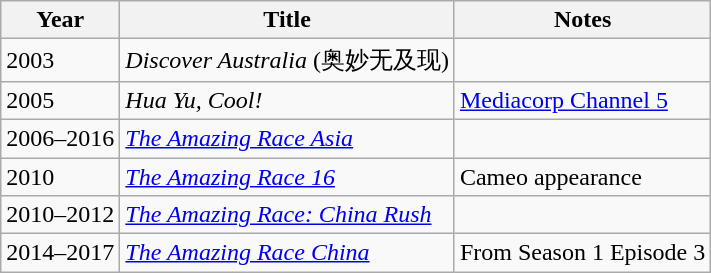<table class="wikitable sortable">
<tr>
<th>Year</th>
<th>Title</th>
<th class="unsortable">Notes</th>
</tr>
<tr>
<td>2003</td>
<td><em>Discover Australia</em> (奥妙无及现)</td>
<td></td>
</tr>
<tr>
<td>2005</td>
<td><em>Hua Yu, Cool!</em></td>
<td><a href='#'>Mediacorp Channel 5</a></td>
</tr>
<tr>
<td>2006–2016</td>
<td><em><a href='#'>The Amazing Race Asia</a></em></td>
<td></td>
</tr>
<tr>
<td>2010</td>
<td><em><a href='#'>The Amazing Race 16</a></em></td>
<td>Cameo appearance</td>
</tr>
<tr>
<td>2010–2012</td>
<td><em><a href='#'>The Amazing Race: China Rush</a></em></td>
<td></td>
</tr>
<tr>
<td>2014–2017</td>
<td><em><a href='#'>The Amazing Race China</a></em></td>
<td>From Season 1 Episode 3</td>
</tr>
</table>
